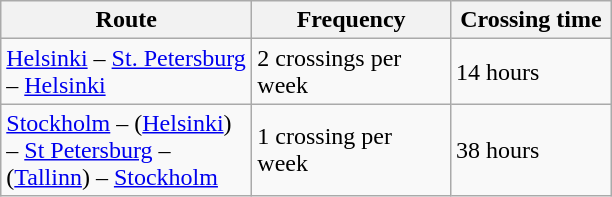<table class="wikitable">
<tr>
<th scope="col" width="160">Route</th>
<th scope="col" width="125">Frequency</th>
<th scope="col" width="100">Crossing time</th>
</tr>
<tr>
<td><a href='#'>Helsinki</a> – <a href='#'>St. Petersburg</a> – <a href='#'>Helsinki</a></td>
<td>2 crossings per week</td>
<td>14 hours</td>
</tr>
<tr>
<td><a href='#'>Stockholm</a> – (<a href='#'>Helsinki</a>) – <a href='#'>St Petersburg</a> – (<a href='#'>Tallinn</a>) – <a href='#'>Stockholm</a></td>
<td>1 crossing per week</td>
<td>38 hours</td>
</tr>
</table>
